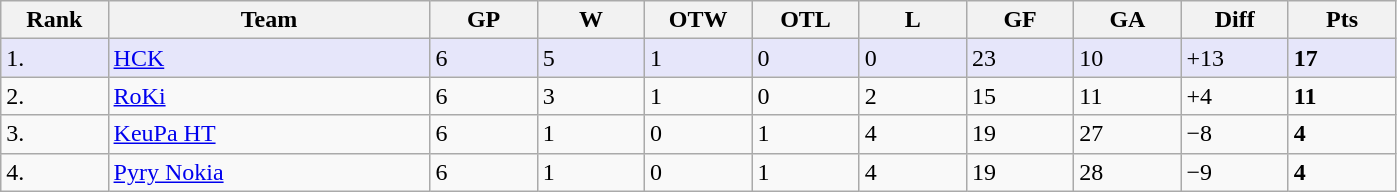<table class="wikitable">
<tr>
<th width="5%" align="left">Rank</th>
<th width="15%">Team</th>
<th width="5%">GP</th>
<th width="5%">W</th>
<th width="5%">OTW</th>
<th width="5%">OTL</th>
<th width="5%">L</th>
<th width="5%">GF</th>
<th width="5%">GA</th>
<th width="5%">Diff</th>
<th width="5%">Pts</th>
</tr>
<tr bgcolor="#e6e6fa">
<td align="left">1.</td>
<td><a href='#'>HCK</a></td>
<td>6</td>
<td>5</td>
<td>1</td>
<td>0</td>
<td>0</td>
<td>23</td>
<td>10</td>
<td>+13</td>
<td><strong>17</strong></td>
</tr>
<tr>
<td align="left">2.</td>
<td><a href='#'>RoKi</a></td>
<td>6</td>
<td>3</td>
<td>1</td>
<td>0</td>
<td>2</td>
<td>15</td>
<td>11</td>
<td>+4</td>
<td><strong>11</strong></td>
</tr>
<tr>
<td align="left">3.</td>
<td><a href='#'>KeuPa HT</a></td>
<td>6</td>
<td>1</td>
<td>0</td>
<td>1</td>
<td>4</td>
<td>19</td>
<td>27</td>
<td>−8</td>
<td><strong>4</strong></td>
</tr>
<tr>
<td align="left">4.</td>
<td><a href='#'>Pyry Nokia</a></td>
<td>6</td>
<td>1</td>
<td>0</td>
<td>1</td>
<td>4</td>
<td>19</td>
<td>28</td>
<td>−9</td>
<td><strong>4</strong></td>
</tr>
</table>
